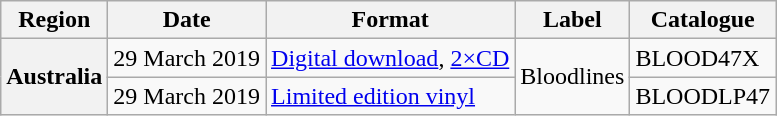<table class="wikitable plainrowheaders">
<tr>
<th scope="col">Region</th>
<th scope="col">Date</th>
<th scope="col">Format</th>
<th scope="col">Label</th>
<th scope="col">Catalogue</th>
</tr>
<tr>
<th scope="row" rowspan="2">Australia</th>
<td>29 March 2019</td>
<td><a href='#'>Digital download</a>, <a href='#'>2×CD</a></td>
<td rowspan="2">Bloodlines</td>
<td>BLOOD47X</td>
</tr>
<tr>
<td>29 March 2019</td>
<td><a href='#'>Limited edition vinyl</a></td>
<td>BLOODLP47</td>
</tr>
</table>
